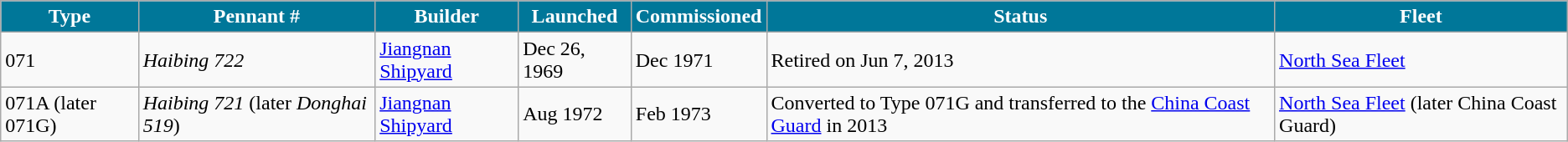<table class="wikitable">
<tr>
<th style="background:#079;color:#fff;">Type</th>
<th style="background:#079;color:#fff;">Pennant #</th>
<th style="background:#079;color:#fff;">Builder</th>
<th style="background:#079;color:#fff;">Launched</th>
<th style="background:#079;color:#fff;">Commissioned</th>
<th style="background:#079;color:#fff;">Status</th>
<th style="background:#079;color:#fff;">Fleet</th>
</tr>
<tr>
<td>071</td>
<td><em>Haibing 722</em></td>
<td><a href='#'>Jiangnan Shipyard</a></td>
<td>Dec 26, 1969</td>
<td>Dec 1971</td>
<td>Retired on Jun 7, 2013</td>
<td><a href='#'>North Sea Fleet</a></td>
</tr>
<tr>
<td>071A (later 071G)</td>
<td><em>Haibing 721</em> (later <em>Donghai 519</em>)</td>
<td><a href='#'>Jiangnan Shipyard</a></td>
<td>Aug 1972</td>
<td>Feb 1973</td>
<td>Converted to Type 071G and transferred to the <a href='#'>China Coast Guard</a> in 2013</td>
<td><a href='#'>North Sea Fleet</a> (later China Coast Guard)</td>
</tr>
</table>
